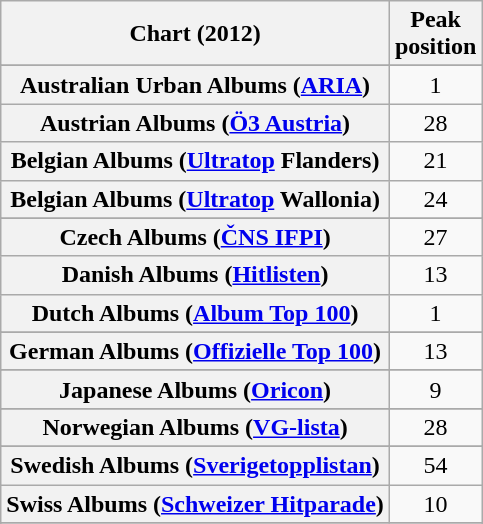<table class="wikitable sortable plainrowheaders">
<tr>
<th scope="col">Chart (2012)</th>
<th scope="col">Peak<br>position</th>
</tr>
<tr>
</tr>
<tr>
<th scope="row">Australian Urban Albums (<a href='#'>ARIA</a>)</th>
<td style="text-align:center;">1</td>
</tr>
<tr>
<th scope="row">Austrian Albums (<a href='#'>Ö3 Austria</a>)</th>
<td style="text-align:center;">28</td>
</tr>
<tr>
<th scope="row">Belgian Albums (<a href='#'>Ultratop</a> Flanders)</th>
<td style="text-align:center;">21</td>
</tr>
<tr>
<th scope="row">Belgian Albums (<a href='#'>Ultratop</a> Wallonia)</th>
<td style="text-align:center;">24</td>
</tr>
<tr>
</tr>
<tr>
<th scope="row">Czech Albums (<a href='#'>ČNS IFPI</a>)</th>
<td style="text-align:center;">27</td>
</tr>
<tr>
<th scope="row">Danish Albums (<a href='#'>Hitlisten</a>)</th>
<td style="text-align:center;">13</td>
</tr>
<tr>
<th scope="row">Dutch Albums (<a href='#'>Album Top 100</a>)</th>
<td style="text-align:center;">1</td>
</tr>
<tr>
</tr>
<tr>
<th scope="row">German Albums (<a href='#'>Offizielle Top 100</a>)</th>
<td style="text-align:center;">13</td>
</tr>
<tr>
</tr>
<tr>
<th scope="row">Japanese Albums (<a href='#'>Oricon</a>)</th>
<td style="text-align:center;">9</td>
</tr>
<tr>
</tr>
<tr>
<th scope="row">Norwegian Albums (<a href='#'>VG-lista</a>)</th>
<td style="text-align:center;">28</td>
</tr>
<tr>
</tr>
<tr>
</tr>
<tr>
<th scope="row">Swedish Albums (<a href='#'>Sverigetopplistan</a>)</th>
<td style="text-align:center;">54</td>
</tr>
<tr>
<th scope="row">Swiss Albums (<a href='#'>Schweizer Hitparade</a>)</th>
<td style="text-align:center;">10</td>
</tr>
<tr>
</tr>
<tr>
</tr>
<tr>
</tr>
<tr>
</tr>
</table>
